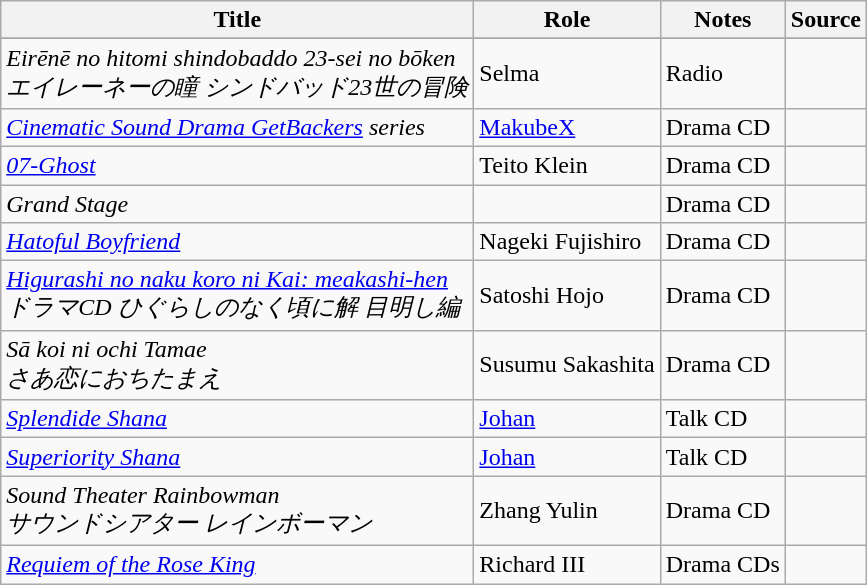<table class="wikitable sortable plainrowheaders">
<tr>
<th>Title</th>
<th>Role</th>
<th class="unsortable">Notes</th>
<th class="unsortable">Source</th>
</tr>
<tr>
</tr>
<tr>
<td><em>Eirēnē no hitomi shindobaddo 23-sei no bōken<br>エイレーネーの瞳 シンドバッド23世の冒険</em></td>
<td>Selma</td>
<td>Radio</td>
<td></td>
</tr>
<tr>
<td><em><a href='#'>Cinematic Sound Drama GetBackers</a> series</em></td>
<td><a href='#'>MakubeX</a></td>
<td>Drama CD</td>
<td></td>
</tr>
<tr>
<td><em><a href='#'>07-Ghost</a></em></td>
<td>Teito Klein</td>
<td>Drama CD</td>
<td></td>
</tr>
<tr>
<td><em>Grand Stage</em></td>
<td></td>
<td>Drama CD</td>
<td></td>
</tr>
<tr>
<td><em><a href='#'>Hatoful Boyfriend</a></em></td>
<td>Nageki Fujishiro</td>
<td>Drama CD</td>
<td></td>
</tr>
<tr>
<td><em><a href='#'>Higurashi no naku koro ni Kai: meakashi-hen</a><br>ドラマCD ひぐらしのなく頃に解 目明し編</em></td>
<td>Satoshi Hojo</td>
<td>Drama CD</td>
<td></td>
</tr>
<tr>
<td><em>Sā koi ni ochi Tamae<br>さあ恋におちたまえ</em></td>
<td>Susumu Sakashita</td>
<td>Drama CD</td>
<td></td>
</tr>
<tr>
<td><em><a href='#'>Splendide Shana</a></em></td>
<td><a href='#'>Johan</a></td>
<td>Talk CD</td>
<td></td>
</tr>
<tr>
<td><em><a href='#'>Superiority Shana</a></em></td>
<td><a href='#'>Johan</a></td>
<td>Talk CD</td>
<td></td>
</tr>
<tr>
<td><em>Sound Theater Rainbowman<br>サウンドシアター レインボーマン</em></td>
<td>Zhang Yulin</td>
<td>Drama CD</td>
<td></td>
</tr>
<tr>
<td><em><a href='#'>Requiem of the Rose King</a></em></td>
<td>Richard III</td>
<td>Drama CDs</td>
<td></td>
</tr>
</table>
